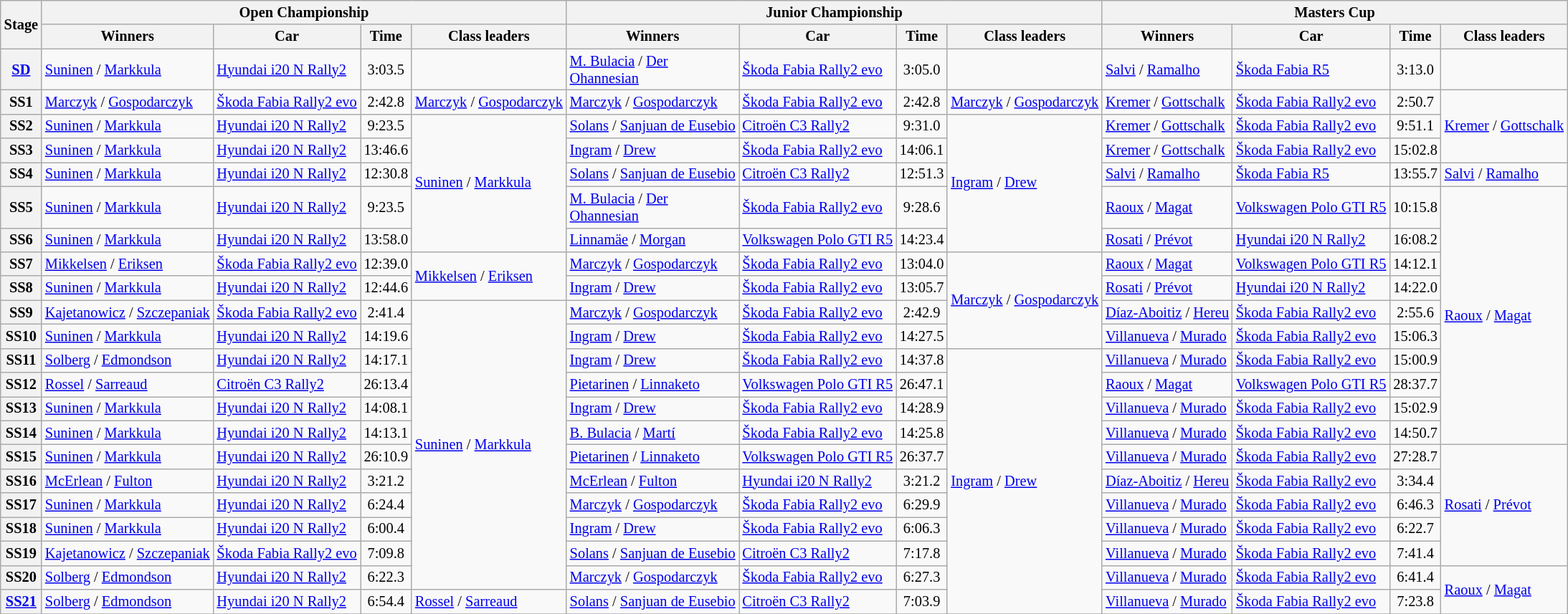<table class="wikitable" style="font-size:85%">
<tr>
<th rowspan="2">Stage</th>
<th colspan="4">Open Championship</th>
<th colspan="4">Junior Championship</th>
<th colspan="4">Masters Cup</th>
</tr>
<tr>
<th>Winners</th>
<th>Car</th>
<th>Time</th>
<th>Class leaders</th>
<th>Winners</th>
<th>Car</th>
<th>Time</th>
<th>Class leaders</th>
<th>Winners</th>
<th>Car</th>
<th>Time</th>
<th>Class leaders</th>
</tr>
<tr>
<th><a href='#'>SD</a></th>
<td><a href='#'>Suninen</a> / <a href='#'>Markkula</a></td>
<td><a href='#'>Hyundai i20 N Rally2</a></td>
<td align="center">3:03.5</td>
<td></td>
<td><a href='#'>M. Bulacia</a> / <a href='#'>Der Ohannesian</a></td>
<td><a href='#'>Škoda Fabia Rally2 evo</a></td>
<td align="center">3:05.0</td>
<td></td>
<td><a href='#'>Salvi</a> / <a href='#'>Ramalho</a></td>
<td><a href='#'>Škoda Fabia R5</a></td>
<td align="center">3:13.0</td>
<td></td>
</tr>
<tr>
<th>SS1</th>
<td><a href='#'>Marczyk</a> / <a href='#'>Gospodarczyk</a></td>
<td nowrap><a href='#'>Škoda Fabia Rally2 evo</a></td>
<td align="center">2:42.8</td>
<td nowrap><a href='#'>Marczyk</a> / <a href='#'>Gospodarczyk</a></td>
<td><a href='#'>Marczyk</a> / <a href='#'>Gospodarczyk</a></td>
<td><a href='#'>Škoda Fabia Rally2 evo</a></td>
<td align="center">2:42.8</td>
<td><a href='#'>Marczyk</a> / <a href='#'>Gospodarczyk</a></td>
<td><a href='#'>Kremer</a> / <a href='#'>Gottschalk</a></td>
<td><a href='#'>Škoda Fabia Rally2 evo</a></td>
<td align="center">2:50.7</td>
<td rowspan="3" nowrap><a href='#'>Kremer</a> / <a href='#'>Gottschalk</a></td>
</tr>
<tr>
<th>SS2</th>
<td><a href='#'>Suninen</a> / <a href='#'>Markkula</a></td>
<td><a href='#'>Hyundai i20 N Rally2</a></td>
<td align="center">9:23.5</td>
<td rowspan="5"><a href='#'>Suninen</a> / <a href='#'>Markkula</a></td>
<td nowrap><a href='#'>Solans</a> / <a href='#'>Sanjuan de Eusebio</a></td>
<td><a href='#'>Citroën C3 Rally2</a></td>
<td align="center">9:31.0</td>
<td rowspan="5"><a href='#'>Ingram</a> / <a href='#'>Drew</a></td>
<td><a href='#'>Kremer</a> / <a href='#'>Gottschalk</a></td>
<td><a href='#'>Škoda Fabia Rally2 evo</a></td>
<td align="center">9:51.1</td>
</tr>
<tr>
<th>SS3</th>
<td><a href='#'>Suninen</a> / <a href='#'>Markkula</a></td>
<td><a href='#'>Hyundai i20 N Rally2</a></td>
<td align="center">13:46.6</td>
<td><a href='#'>Ingram</a> / <a href='#'>Drew</a></td>
<td><a href='#'>Škoda Fabia Rally2 evo</a></td>
<td align="center">14:06.1</td>
<td><a href='#'>Kremer</a> / <a href='#'>Gottschalk</a></td>
<td><a href='#'>Škoda Fabia Rally2 evo</a></td>
<td align="center">15:02.8</td>
</tr>
<tr>
<th>SS4</th>
<td><a href='#'>Suninen</a> / <a href='#'>Markkula</a></td>
<td><a href='#'>Hyundai i20 N Rally2</a></td>
<td align="center">12:30.8</td>
<td><a href='#'>Solans</a> / <a href='#'>Sanjuan de Eusebio</a></td>
<td><a href='#'>Citroën C3 Rally2</a></td>
<td align="center">12:51.3</td>
<td><a href='#'>Salvi</a> / <a href='#'>Ramalho</a></td>
<td><a href='#'>Škoda Fabia R5</a></td>
<td align="center">13:55.7</td>
<td><a href='#'>Salvi</a> / <a href='#'>Ramalho</a></td>
</tr>
<tr>
<th>SS5</th>
<td><a href='#'>Suninen</a> / <a href='#'>Markkula</a></td>
<td><a href='#'>Hyundai i20 N Rally2</a></td>
<td align="center">9:23.5</td>
<td><a href='#'>M. Bulacia</a> / <a href='#'>Der Ohannesian</a></td>
<td><a href='#'>Škoda Fabia Rally2 evo</a></td>
<td align="center">9:28.6</td>
<td><a href='#'>Raoux</a> / <a href='#'>Magat</a></td>
<td nowrap><a href='#'>Volkswagen Polo GTI R5</a></td>
<td align="center">10:15.8</td>
<td rowspan="10"><a href='#'>Raoux</a> / <a href='#'>Magat</a></td>
</tr>
<tr>
<th>SS6</th>
<td><a href='#'>Suninen</a> / <a href='#'>Markkula</a></td>
<td><a href='#'>Hyundai i20 N Rally2</a></td>
<td align="center">13:58.0</td>
<td><a href='#'>Linnamäe</a> / <a href='#'>Morgan</a></td>
<td nowrap><a href='#'>Volkswagen Polo GTI R5</a></td>
<td align="center">14:23.4</td>
<td><a href='#'>Rosati</a> / <a href='#'>Prévot</a></td>
<td><a href='#'>Hyundai i20 N Rally2</a></td>
<td align="center">16:08.2</td>
</tr>
<tr>
<th>SS7</th>
<td><a href='#'>Mikkelsen</a> / <a href='#'>Eriksen</a></td>
<td><a href='#'>Škoda Fabia Rally2 evo</a></td>
<td align="center">12:39.0</td>
<td rowspan="2"><a href='#'>Mikkelsen</a> / <a href='#'>Eriksen</a></td>
<td nowrap><a href='#'>Marczyk</a> / <a href='#'>Gospodarczyk</a></td>
<td nowrap><a href='#'>Škoda Fabia Rally2 evo</a></td>
<td align="center">13:04.0</td>
<td nowrap rowspan="4"><a href='#'>Marczyk</a> / <a href='#'>Gospodarczyk</a></td>
<td><a href='#'>Raoux</a> / <a href='#'>Magat</a></td>
<td><a href='#'>Volkswagen Polo GTI R5</a></td>
<td align="center">14:12.1</td>
</tr>
<tr>
<th>SS8</th>
<td><a href='#'>Suninen</a> / <a href='#'>Markkula</a></td>
<td><a href='#'>Hyundai i20 N Rally2</a></td>
<td align="center">12:44.6</td>
<td><a href='#'>Ingram</a> / <a href='#'>Drew</a></td>
<td><a href='#'>Škoda Fabia Rally2 evo</a></td>
<td align="center">13:05.7</td>
<td><a href='#'>Rosati</a> / <a href='#'>Prévot</a></td>
<td><a href='#'>Hyundai i20 N Rally2</a></td>
<td align="center">14:22.0</td>
</tr>
<tr>
<th>SS9</th>
<td nowrap><a href='#'>Kajetanowicz</a> / <a href='#'>Szczepaniak</a></td>
<td><a href='#'>Škoda Fabia Rally2 evo</a></td>
<td align="center">2:41.4</td>
<td rowspan="12"><a href='#'>Suninen</a> / <a href='#'>Markkula</a></td>
<td nowrap><a href='#'>Marczyk</a> / <a href='#'>Gospodarczyk</a></td>
<td nowrap><a href='#'>Škoda Fabia Rally2 evo</a></td>
<td align="center">2:42.9</td>
<td nowrap><a href='#'>Díaz-Aboitiz</a> / <a href='#'>Hereu</a></td>
<td><a href='#'>Škoda Fabia Rally2 evo</a></td>
<td align="center">2:55.6</td>
</tr>
<tr>
<th>SS10</th>
<td><a href='#'>Suninen</a> / <a href='#'>Markkula</a></td>
<td><a href='#'>Hyundai i20 N Rally2</a></td>
<td align="center">14:19.6</td>
<td><a href='#'>Ingram</a> / <a href='#'>Drew</a></td>
<td><a href='#'>Škoda Fabia Rally2 evo</a></td>
<td align="center">14:27.5</td>
<td><a href='#'>Villanueva</a> / <a href='#'>Murado</a></td>
<td><a href='#'>Škoda Fabia Rally2 evo</a></td>
<td align="center">15:06.3</td>
</tr>
<tr>
<th>SS11</th>
<td><a href='#'>Solberg</a> / <a href='#'>Edmondson</a></td>
<td><a href='#'>Hyundai i20 N Rally2</a></td>
<td align="center">14:17.1</td>
<td><a href='#'>Ingram</a> / <a href='#'>Drew</a></td>
<td><a href='#'>Škoda Fabia Rally2 evo</a></td>
<td align="center">14:37.8</td>
<td rowspan="11"><a href='#'>Ingram</a> / <a href='#'>Drew</a></td>
<td><a href='#'>Villanueva</a> / <a href='#'>Murado</a></td>
<td><a href='#'>Škoda Fabia Rally2 evo</a></td>
<td align="center">15:00.9</td>
</tr>
<tr>
<th>SS12</th>
<td><a href='#'>Rossel</a> / <a href='#'>Sarreaud</a></td>
<td><a href='#'>Citroën C3 Rally2</a></td>
<td align="center">26:13.4</td>
<td><a href='#'>Pietarinen</a> / <a href='#'>Linnaketo</a></td>
<td><a href='#'>Volkswagen Polo GTI R5</a></td>
<td align="center">26:47.1</td>
<td><a href='#'>Raoux</a> / <a href='#'>Magat</a></td>
<td><a href='#'>Volkswagen Polo GTI R5</a></td>
<td align="center">28:37.7</td>
</tr>
<tr>
<th>SS13</th>
<td><a href='#'>Suninen</a> / <a href='#'>Markkula</a></td>
<td><a href='#'>Hyundai i20 N Rally2</a></td>
<td align="center">14:08.1</td>
<td><a href='#'>Ingram</a> / <a href='#'>Drew</a></td>
<td><a href='#'>Škoda Fabia Rally2 evo</a></td>
<td align="center">14:28.9</td>
<td><a href='#'>Villanueva</a> / <a href='#'>Murado</a></td>
<td><a href='#'>Škoda Fabia Rally2 evo</a></td>
<td align="center">15:02.9</td>
</tr>
<tr>
<th>SS14</th>
<td><a href='#'>Suninen</a> / <a href='#'>Markkula</a></td>
<td><a href='#'>Hyundai i20 N Rally2</a></td>
<td align="center">14:13.1</td>
<td><a href='#'>B. Bulacia</a> / <a href='#'>Martí</a></td>
<td><a href='#'>Škoda Fabia Rally2 evo</a></td>
<td align="center">14:25.8</td>
<td><a href='#'>Villanueva</a> / <a href='#'>Murado</a></td>
<td><a href='#'>Škoda Fabia Rally2 evo</a></td>
<td align="center">14:50.7</td>
</tr>
<tr>
<th>SS15</th>
<td><a href='#'>Suninen</a> / <a href='#'>Markkula</a></td>
<td><a href='#'>Hyundai i20 N Rally2</a></td>
<td align="center">26:10.9</td>
<td><a href='#'>Pietarinen</a> / <a href='#'>Linnaketo</a></td>
<td><a href='#'>Volkswagen Polo GTI R5</a></td>
<td align="center">26:37.7</td>
<td><a href='#'>Villanueva</a> / <a href='#'>Murado</a></td>
<td><a href='#'>Škoda Fabia Rally2 evo</a></td>
<td align="center">27:28.7</td>
<td rowspan="5"><a href='#'>Rosati</a> / <a href='#'>Prévot</a></td>
</tr>
<tr>
<th>SS16</th>
<td><a href='#'>McErlean</a> / <a href='#'>Fulton</a></td>
<td><a href='#'>Hyundai i20 N Rally2</a></td>
<td align="center">3:21.2</td>
<td><a href='#'>McErlean</a> / <a href='#'>Fulton</a></td>
<td><a href='#'>Hyundai i20 N Rally2</a></td>
<td align="center">3:21.2</td>
<td nowrap><a href='#'>Díaz-Aboitiz</a> / <a href='#'>Hereu</a></td>
<td><a href='#'>Škoda Fabia Rally2 evo</a></td>
<td align="center">3:34.4</td>
</tr>
<tr>
<th>SS17</th>
<td><a href='#'>Suninen</a> / <a href='#'>Markkula</a></td>
<td><a href='#'>Hyundai i20 N Rally2</a></td>
<td align="center">6:24.4</td>
<td><a href='#'>Marczyk</a> / <a href='#'>Gospodarczyk</a></td>
<td><a href='#'>Škoda Fabia Rally2 evo</a></td>
<td align="center">6:29.9</td>
<td><a href='#'>Villanueva</a> / <a href='#'>Murado</a></td>
<td><a href='#'>Škoda Fabia Rally2 evo</a></td>
<td align="center">6:46.3</td>
</tr>
<tr>
<th>SS18</th>
<td><a href='#'>Suninen</a> / <a href='#'>Markkula</a></td>
<td><a href='#'>Hyundai i20 N Rally2</a></td>
<td align="center">6:00.4</td>
<td><a href='#'>Ingram</a> / <a href='#'>Drew</a></td>
<td><a href='#'>Škoda Fabia Rally2 evo</a></td>
<td align="center">6:06.3</td>
<td><a href='#'>Villanueva</a> / <a href='#'>Murado</a></td>
<td><a href='#'>Škoda Fabia Rally2 evo</a></td>
<td align="center">6:22.7</td>
</tr>
<tr>
<th>SS19</th>
<td><a href='#'>Kajetanowicz</a> / <a href='#'>Szczepaniak</a></td>
<td><a href='#'>Škoda Fabia Rally2 evo</a></td>
<td align="center">7:09.8</td>
<td><a href='#'>Solans</a> / <a href='#'>Sanjuan de Eusebio</a></td>
<td><a href='#'>Citroën C3 Rally2</a></td>
<td align="center">7:17.8</td>
<td><a href='#'>Villanueva</a> / <a href='#'>Murado</a></td>
<td><a href='#'>Škoda Fabia Rally2 evo</a></td>
<td align="center">7:41.4</td>
</tr>
<tr>
<th>SS20</th>
<td><a href='#'>Solberg</a> / <a href='#'>Edmondson</a></td>
<td><a href='#'>Hyundai i20 N Rally2</a></td>
<td align="center">6:22.3</td>
<td><a href='#'>Marczyk</a> / <a href='#'>Gospodarczyk</a></td>
<td><a href='#'>Škoda Fabia Rally2 evo</a></td>
<td align="center">6:27.3</td>
<td><a href='#'>Villanueva</a> / <a href='#'>Murado</a></td>
<td><a href='#'>Škoda Fabia Rally2 evo</a></td>
<td align="center">6:41.4</td>
<td rowspan="2"><a href='#'>Raoux</a> / <a href='#'>Magat</a></td>
</tr>
<tr>
<th><a href='#'>SS21</a></th>
<td><a href='#'>Solberg</a> / <a href='#'>Edmondson</a></td>
<td><a href='#'>Hyundai i20 N Rally2</a></td>
<td align="center">6:54.4</td>
<td><a href='#'>Rossel</a> / <a href='#'>Sarreaud</a></td>
<td><a href='#'>Solans</a> / <a href='#'>Sanjuan de Eusebio</a></td>
<td><a href='#'>Citroën C3 Rally2</a></td>
<td align="center">7:03.9</td>
<td><a href='#'>Villanueva</a> / <a href='#'>Murado</a></td>
<td><a href='#'>Škoda Fabia Rally2 evo</a></td>
<td align="center">7:23.8</td>
</tr>
<tr>
</tr>
</table>
